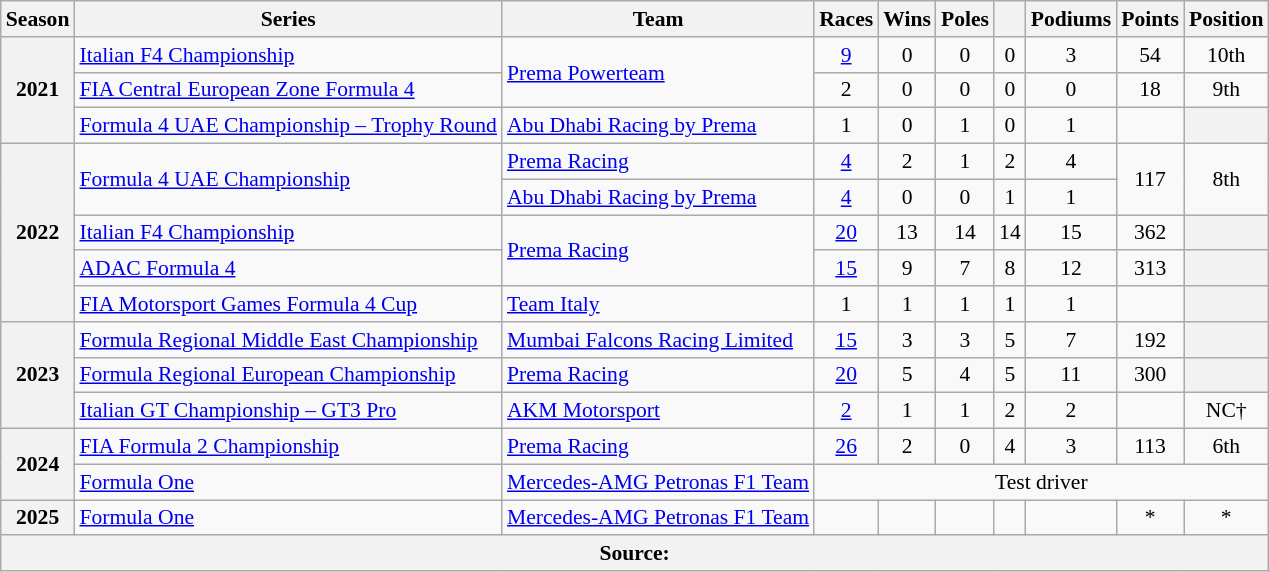<table class="wikitable" style="font-size: 90%; text-align:center;">
<tr>
<th>Season</th>
<th>Series</th>
<th>Team</th>
<th>Races</th>
<th>Wins</th>
<th>Poles</th>
<th></th>
<th>Podiums</th>
<th>Points</th>
<th>Position</th>
</tr>
<tr>
<th rowspan="3">2021</th>
<td align=left><a href='#'>Italian F4 Championship</a></td>
<td align=left rowspan="2"><a href='#'>Prema Powerteam</a></td>
<td><a href='#'>9</a></td>
<td>0</td>
<td>0</td>
<td>0</td>
<td>3</td>
<td>54</td>
<td>10th</td>
</tr>
<tr>
<td align=left><a href='#'>FIA Central European Zone Formula 4</a></td>
<td>2</td>
<td>0</td>
<td>0</td>
<td>0</td>
<td>0</td>
<td>18</td>
<td>9th</td>
</tr>
<tr>
<td align=left><a href='#'>Formula 4 UAE Championship – Trophy Round</a></td>
<td align=left><a href='#'>Abu Dhabi Racing by Prema</a></td>
<td>1</td>
<td>0</td>
<td>1</td>
<td>0</td>
<td>1</td>
<td></td>
<th></th>
</tr>
<tr>
<th rowspan="5">2022</th>
<td align=left rowspan="2"><a href='#'>Formula 4 UAE Championship</a></td>
<td align=left><a href='#'>Prema Racing</a></td>
<td><a href='#'>4</a></td>
<td>2</td>
<td>1</td>
<td>2</td>
<td>4</td>
<td rowspan="2">117</td>
<td rowspan="2">8th</td>
</tr>
<tr>
<td align=left><a href='#'>Abu Dhabi Racing by Prema</a></td>
<td><a href='#'>4</a></td>
<td>0</td>
<td>0</td>
<td>1</td>
<td>1</td>
</tr>
<tr>
<td align=left><a href='#'>Italian F4 Championship</a></td>
<td align=left rowspan="2"><a href='#'>Prema Racing</a></td>
<td><a href='#'>20</a></td>
<td>13</td>
<td>14</td>
<td>14</td>
<td>15</td>
<td>362</td>
<th></th>
</tr>
<tr>
<td align=left><a href='#'>ADAC Formula 4</a></td>
<td><a href='#'>15</a></td>
<td>9</td>
<td>7</td>
<td>8</td>
<td>12</td>
<td>313</td>
<th></th>
</tr>
<tr>
<td align=left><a href='#'>FIA Motorsport Games Formula 4 Cup</a></td>
<td align=left><a href='#'>Team Italy</a></td>
<td>1</td>
<td>1</td>
<td>1</td>
<td>1</td>
<td>1</td>
<td></td>
<th></th>
</tr>
<tr>
<th rowspan="3">2023</th>
<td align=left><a href='#'>Formula Regional Middle East Championship</a></td>
<td align=left><a href='#'>Mumbai Falcons Racing Limited</a></td>
<td><a href='#'>15</a></td>
<td>3</td>
<td>3</td>
<td>5</td>
<td>7</td>
<td>192</td>
<th></th>
</tr>
<tr>
<td align=left><a href='#'>Formula Regional European Championship</a></td>
<td align=left><a href='#'>Prema Racing</a></td>
<td><a href='#'>20</a></td>
<td>5</td>
<td>4</td>
<td>5</td>
<td>11</td>
<td>300</td>
<th></th>
</tr>
<tr>
<td align=left><a href='#'>Italian GT Championship – GT3 Pro</a></td>
<td align=left><a href='#'>AKM Motorsport</a></td>
<td><a href='#'>2</a></td>
<td>1</td>
<td>1</td>
<td>2</td>
<td>2</td>
<td></td>
<td>NC†</td>
</tr>
<tr>
<th rowspan="2">2024</th>
<td align=left><a href='#'>FIA Formula 2 Championship</a></td>
<td align=left><a href='#'>Prema Racing</a></td>
<td><a href='#'>26</a></td>
<td>2</td>
<td>0</td>
<td>4</td>
<td>3</td>
<td>113</td>
<td>6th</td>
</tr>
<tr>
<td align=left><a href='#'>Formula One</a></td>
<td align=left><a href='#'>Mercedes-AMG Petronas F1 Team</a></td>
<td colspan="7">Test driver</td>
</tr>
<tr>
<th>2025</th>
<td align=left><a href='#'>Formula One</a></td>
<td align=left><a href='#'>Mercedes-AMG Petronas F1 Team</a></td>
<td><a href='#'></a></td>
<td></td>
<td></td>
<td></td>
<td></td>
<td>*</td>
<td>*</td>
</tr>
<tr>
<th colspan="10">Source:</th>
</tr>
</table>
